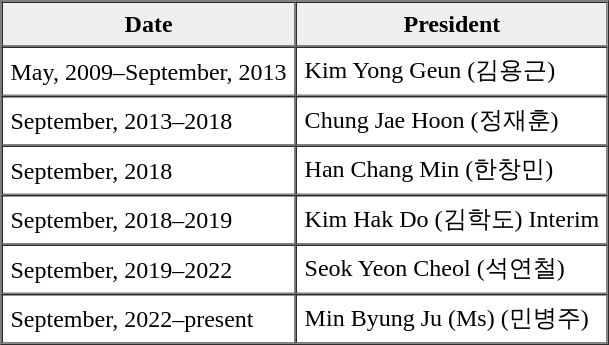<table border="1" cellpadding="5" cellspacing="0" align="left">
<tr>
<th scope="col" style="background:#efefef;">Date</th>
<th scope="col" style="background:#efefef;">President</th>
</tr>
<tr>
<td>May, 2009–September, 2013</td>
<td>Kim Yong Geun (김용근)</td>
</tr>
<tr>
<td>September, 2013–2018</td>
<td>Chung Jae Hoon  (정재훈)</td>
</tr>
<tr>
<td>September, 2018</td>
<td>Han Chang Min  (한창민)</td>
</tr>
<tr>
<td>September, 2018–2019</td>
<td>Kim Hak Do  (김학도) Interim</td>
</tr>
<tr>
<td>September, 2019–2022</td>
<td>Seok Yeon Cheol  (석연철)</td>
</tr>
<tr>
<td>September, 2022–present</td>
<td>Min Byung Ju (Ms)   (민병주)</td>
</tr>
</table>
